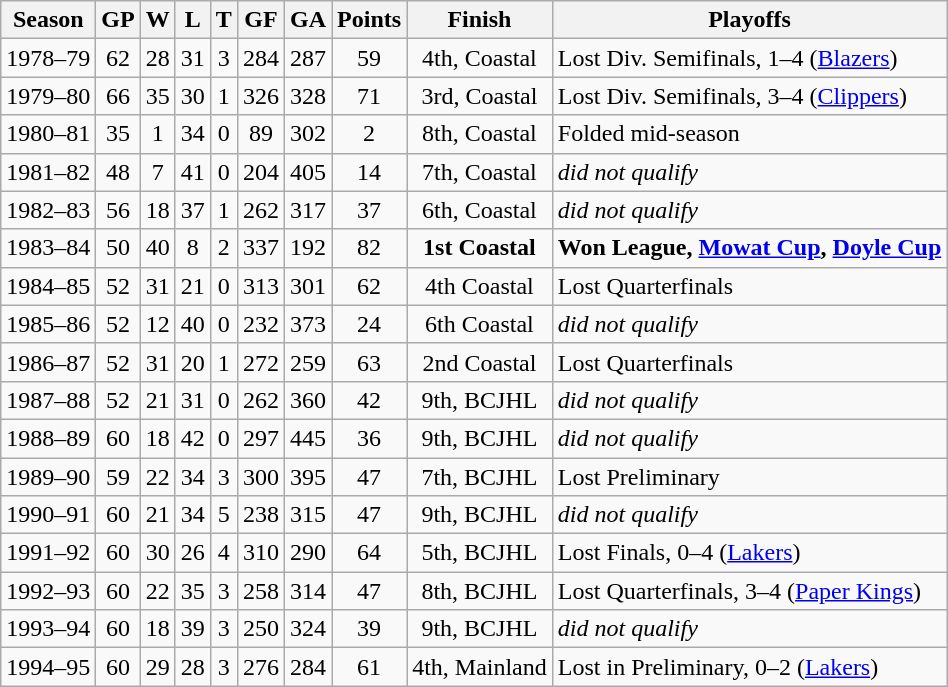<table class="wikitable" style="text-align:center;">
<tr>
<th>Season</th>
<th>GP</th>
<th>W</th>
<th>L</th>
<th>T</th>
<th>GF</th>
<th>GA</th>
<th>Points</th>
<th>Finish</th>
<th>Playoffs</th>
</tr>
<tr>
<td>1978–79</td>
<td>62</td>
<td>28</td>
<td>31</td>
<td>3</td>
<td>284</td>
<td>287</td>
<td>59</td>
<td>4th, Coastal</td>
<td align=left>Lost Div. Semifinals, 1–4 (<a href='#'>Blazers</a>)</td>
</tr>
<tr>
<td>1979–80</td>
<td>66</td>
<td>35</td>
<td>30</td>
<td>1</td>
<td>326</td>
<td>328</td>
<td>71</td>
<td>3rd, Coastal</td>
<td align=left>Lost Div. Semifinals, 3–4 (<a href='#'>Clippers</a>)</td>
</tr>
<tr>
<td>1980–81</td>
<td>35</td>
<td>1</td>
<td>34</td>
<td>0</td>
<td>89</td>
<td>302</td>
<td>2</td>
<td>8th, Coastal</td>
<td align=left>Folded mid-season</td>
</tr>
<tr>
<td>1981–82</td>
<td>48</td>
<td>7</td>
<td>41</td>
<td>0</td>
<td>204</td>
<td>405</td>
<td>14</td>
<td>7th, Coastal</td>
<td align=left><em>did not qualify</em></td>
</tr>
<tr>
<td>1982–83</td>
<td>56</td>
<td>18</td>
<td>37</td>
<td>1</td>
<td>262</td>
<td>317</td>
<td>37</td>
<td>6th, Coastal</td>
<td align=left><em>did not qualify</em></td>
</tr>
<tr>
<td>1983–84</td>
<td>50</td>
<td>40</td>
<td>8</td>
<td>2</td>
<td>337</td>
<td>192</td>
<td>82</td>
<td><strong>1st Coastal</strong></td>
<td align=left><strong>Won League, <a href='#'>Mowat Cup</a>, <a href='#'>Doyle Cup</a></strong></td>
</tr>
<tr>
<td>1984–85</td>
<td>52</td>
<td>31</td>
<td>21</td>
<td>0</td>
<td>313</td>
<td>301</td>
<td>62</td>
<td>4th Coastal</td>
<td align=left>Lost Quarterfinals</td>
</tr>
<tr>
<td>1985–86</td>
<td>52</td>
<td>12</td>
<td>40</td>
<td>0</td>
<td>232</td>
<td>373</td>
<td>24</td>
<td>6th Coastal</td>
<td align=left><em>did not qualify</em></td>
</tr>
<tr>
<td>1986–87</td>
<td>52</td>
<td>31</td>
<td>20</td>
<td>1</td>
<td>272</td>
<td>259</td>
<td>63</td>
<td>2nd Coastal</td>
<td align=left>Lost Quarterfinals</td>
</tr>
<tr>
<td>1987–88</td>
<td>52</td>
<td>21</td>
<td>31</td>
<td>0</td>
<td>262</td>
<td>360</td>
<td>42</td>
<td>9th, BCJHL</td>
<td align=left><em>did not qualify</em></td>
</tr>
<tr>
<td>1988–89</td>
<td>60</td>
<td>18</td>
<td>42</td>
<td>0</td>
<td>297</td>
<td>445</td>
<td>36</td>
<td>9th, BCJHL</td>
<td align=left><em>did not qualify</em></td>
</tr>
<tr>
<td>1989–90</td>
<td>59</td>
<td>22</td>
<td>34</td>
<td>3</td>
<td>300</td>
<td>395</td>
<td>47</td>
<td>7th, BCJHL</td>
<td align=left>Lost Preliminary</td>
</tr>
<tr>
<td>1990–91</td>
<td>60</td>
<td>21</td>
<td>34</td>
<td>5</td>
<td>238</td>
<td>315</td>
<td>47</td>
<td>9th, BCJHL</td>
<td align=left><em>did not qualify</em></td>
</tr>
<tr>
<td>1991–92</td>
<td>60</td>
<td>30</td>
<td>26</td>
<td>4</td>
<td>310</td>
<td>290</td>
<td>64</td>
<td>5th, BCJHL</td>
<td align=left>Lost Finals, 0–4 (<a href='#'>Lakers</a>)</td>
</tr>
<tr>
<td>1992–93</td>
<td>60</td>
<td>22</td>
<td>35</td>
<td>3</td>
<td>258</td>
<td>314</td>
<td>47</td>
<td>8th, BCJHL</td>
<td align=left>Lost Quarterfinals, 3–4 (<a href='#'>Paper Kings</a>)</td>
</tr>
<tr>
<td>1993–94</td>
<td>60</td>
<td>18</td>
<td>39</td>
<td>3</td>
<td>250</td>
<td>324</td>
<td>39</td>
<td>9th, BCJHL</td>
<td align=left><em>did not qualify</em></td>
</tr>
<tr>
<td>1994–95</td>
<td>60</td>
<td>29</td>
<td>28</td>
<td>3</td>
<td>276</td>
<td>284</td>
<td>61</td>
<td>4th, Mainland</td>
<td align=left>Lost in Preliminary, 0–2 (<a href='#'>Lakers</a>)</td>
</tr>
</table>
